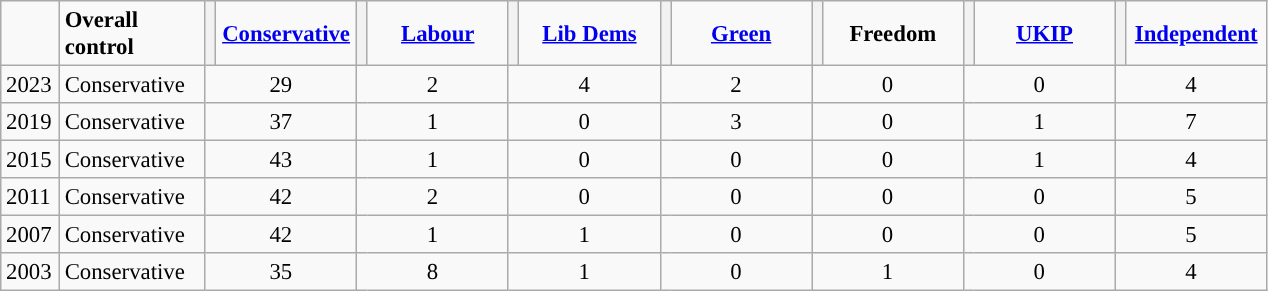<table class="wikitable" style="text-align:left; padding-left:1em; font-size: 95%">
<tr>
<td width=32></td>
<td width=90><strong>Overall control</strong></td>
<th style="background-color: "></th>
<td width=87 align="center"><strong><a href='#'>Conservative</a></strong></td>
<th style="background-color: "></th>
<td width=87 align="center"><strong><a href='#'>Labour</a></strong></td>
<th style="background-color: "></th>
<td width=87 align="center"><strong><a href='#'>Lib Dems</a></strong></td>
<th style="background-color: "></th>
<td width=87 align="center"><strong><a href='#'>Green</a></strong></td>
<th style="background-color: "></th>
<td width=87 align="center"><strong>Freedom</strong></td>
<th style="background-color: "></th>
<td width=87 align="center"><strong><a href='#'>UKIP</a></strong></td>
<th style="background-color: "></th>
<td width=87 align="center"><strong><a href='#'>Independent</a></strong></td>
</tr>
<tr>
<td>2023</td>
<td style="background:">Conservative</td>
<td colspan=2 align="center">29</td>
<td colspan=2 align="center">2</td>
<td colspan=2 align="center">4</td>
<td colspan=2 align="center">2</td>
<td colspan=2 align="center">0</td>
<td colspan=2 align="center">0</td>
<td colspan=2 align="center">4</td>
</tr>
<tr>
<td>2019</td>
<td style="background:">Conservative</td>
<td colspan=2 align="center">37</td>
<td colspan=2 align="center">1</td>
<td colspan=2 align="center">0</td>
<td colspan=2 align="center">3</td>
<td colspan=2 align="center">0</td>
<td colspan=2 align="center">1</td>
<td colspan=2 align="center">7</td>
</tr>
<tr>
<td>2015</td>
<td style="background:">Conservative</td>
<td colspan=2 align="center">43</td>
<td colspan=2 align="center">1</td>
<td colspan=2 align="center">0</td>
<td colspan=2 align="center">0</td>
<td colspan=2 align="center">0</td>
<td colspan=2 align="center">1</td>
<td colspan=2 align="center">4</td>
</tr>
<tr>
<td>2011</td>
<td style="background:">Conservative</td>
<td colspan=2 align="center">42</td>
<td colspan=2 align="center">2</td>
<td colspan=2 align="center">0</td>
<td colspan=2 align="center">0</td>
<td colspan=2 align="center">0</td>
<td colspan=2 align="center">0</td>
<td colspan=2 align="center">5</td>
</tr>
<tr>
<td>2007</td>
<td style="background:">Conservative</td>
<td colspan=2 align="center">42</td>
<td colspan=2 align="center">1</td>
<td colspan=2 align="center">1</td>
<td colspan=2 align="center">0</td>
<td colspan=2 align="center">0</td>
<td colspan=2 align="center">0</td>
<td colspan=2 align="center">5</td>
</tr>
<tr>
<td>2003</td>
<td style="background:">Conservative</td>
<td colspan=2 align="center">35</td>
<td colspan=2 align="center">8</td>
<td colspan=2 align="center">1</td>
<td colspan=2 align="center">0</td>
<td colspan=2 align="center">1</td>
<td colspan=2 align="center">0</td>
<td colspan=2 align="center">4</td>
</tr>
</table>
